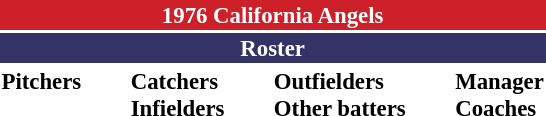<table class="toccolours" style="font-size: 95%;">
<tr>
<th colspan="10" style="background-color: #CE2029; color: white; text-align: center;">1976 California Angels</th>
</tr>
<tr>
<td colspan="10" style="background-color: #333366; color: white; text-align: center;"><strong>Roster</strong></td>
</tr>
<tr>
<td valign="top"><strong>Pitchers</strong><br>












</td>
<td width="25px"></td>
<td valign="top"><strong>Catchers</strong><br>




<strong>Infielders</strong>











</td>
<td width="25px"></td>
<td valign="top"><strong>Outfielders</strong><br>









<strong>Other batters</strong>
</td>
<td width="25px"></td>
<td valign="top"><strong>Manager</strong><br>

<strong>Coaches</strong>





</td>
</tr>
</table>
